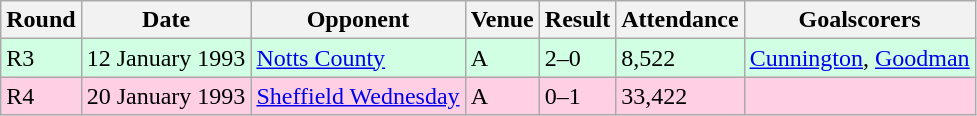<table class="wikitable">
<tr>
<th>Round</th>
<th>Date</th>
<th>Opponent</th>
<th>Venue</th>
<th>Result</th>
<th>Attendance</th>
<th>Goalscorers</th>
</tr>
<tr style="background-color: #d0ffe3;">
<td>R3</td>
<td>12 January 1993</td>
<td><a href='#'>Notts County</a></td>
<td>A</td>
<td>2–0</td>
<td>8,522</td>
<td><a href='#'>Cunnington</a>, <a href='#'>Goodman</a></td>
</tr>
<tr style="background-color: #ffd0e3;">
<td>R4</td>
<td>20 January 1993</td>
<td><a href='#'>Sheffield Wednesday</a></td>
<td>A</td>
<td>0–1</td>
<td>33,422</td>
<td></td>
</tr>
</table>
